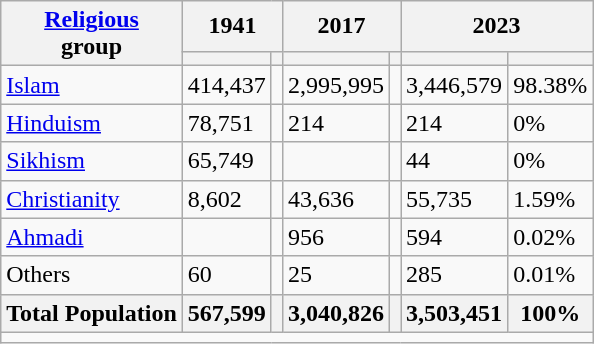<table class="wikitable sortable">
<tr>
<th rowspan="2"><a href='#'>Religious</a><br>group</th>
<th colspan="2">1941</th>
<th colspan="2">2017</th>
<th colspan="2">2023</th>
</tr>
<tr>
<th><a href='#'></a></th>
<th></th>
<th></th>
<th></th>
<th></th>
<th></th>
</tr>
<tr>
<td><a href='#'>Islam</a> </td>
<td>414,437</td>
<td></td>
<td>2,995,995</td>
<td></td>
<td>3,446,579</td>
<td>98.38%</td>
</tr>
<tr>
<td><a href='#'>Hinduism</a> </td>
<td>78,751</td>
<td></td>
<td>214</td>
<td></td>
<td>214</td>
<td>0%</td>
</tr>
<tr>
<td><a href='#'>Sikhism</a> </td>
<td>65,749</td>
<td></td>
<td></td>
<td></td>
<td>44</td>
<td>0%</td>
</tr>
<tr>
<td><a href='#'>Christianity</a> </td>
<td>8,602</td>
<td></td>
<td>43,636</td>
<td></td>
<td>55,735</td>
<td>1.59%</td>
</tr>
<tr>
<td><a href='#'>Ahmadi</a></td>
<td></td>
<td></td>
<td>956</td>
<td></td>
<td>594</td>
<td>0.02%</td>
</tr>
<tr>
<td>Others</td>
<td>60</td>
<td></td>
<td>25</td>
<td></td>
<td>285</td>
<td>0.01%</td>
</tr>
<tr>
<th>Total Population</th>
<th>567,599</th>
<th></th>
<th>3,040,826</th>
<th></th>
<th>3,503,451</th>
<th>100%</th>
</tr>
<tr class="sortbottom">
<td colspan="7"></td>
</tr>
</table>
